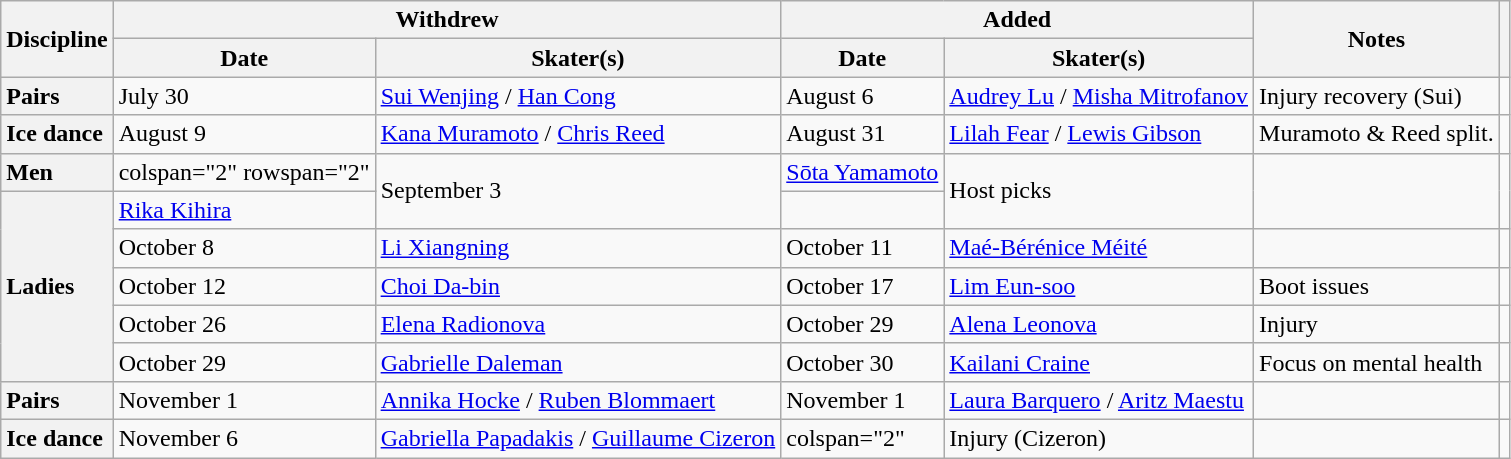<table class="wikitable unsortable">
<tr>
<th scope="col" rowspan=2>Discipline</th>
<th scope="col" colspan=2>Withdrew</th>
<th scope="col" colspan=2>Added</th>
<th scope="col" rowspan=2>Notes</th>
<th scope="col" rowspan=2></th>
</tr>
<tr>
<th>Date</th>
<th>Skater(s)</th>
<th>Date</th>
<th>Skater(s)</th>
</tr>
<tr>
<th scope="row" style="text-align:left">Pairs</th>
<td>July 30</td>
<td> <a href='#'>Sui Wenjing</a> / <a href='#'>Han Cong</a></td>
<td>August 6</td>
<td> <a href='#'>Audrey Lu</a> / <a href='#'>Misha Mitrofanov</a></td>
<td>Injury recovery (Sui)</td>
<td></td>
</tr>
<tr>
<th scope="row" style="text-align:left">Ice dance</th>
<td>August 9</td>
<td> <a href='#'>Kana Muramoto</a> / <a href='#'>Chris Reed</a></td>
<td>August 31</td>
<td> <a href='#'>Lilah Fear</a> / <a href='#'>Lewis Gibson</a></td>
<td>Muramoto & Reed split.</td>
<td></td>
</tr>
<tr>
<th scope="row" style="text-align:left">Men</th>
<td>colspan="2" rowspan="2" </td>
<td rowspan="2">September 3</td>
<td> <a href='#'>Sōta Yamamoto</a></td>
<td rowspan="2">Host picks</td>
<td rowspan="2"></td>
</tr>
<tr>
<th scope="row" style="text-align:left" rowspan="5">Ladies</th>
<td> <a href='#'>Rika Kihira</a></td>
</tr>
<tr>
<td>October 8</td>
<td> <a href='#'>Li Xiangning</a></td>
<td>October 11</td>
<td> <a href='#'>Maé-Bérénice Méité</a></td>
<td></td>
<td></td>
</tr>
<tr>
<td>October 12</td>
<td> <a href='#'>Choi Da-bin</a></td>
<td>October 17</td>
<td> <a href='#'>Lim Eun-soo</a></td>
<td>Boot issues</td>
<td></td>
</tr>
<tr>
<td>October 26</td>
<td> <a href='#'>Elena Radionova</a></td>
<td>October 29</td>
<td> <a href='#'>Alena Leonova</a></td>
<td>Injury</td>
<td></td>
</tr>
<tr>
<td>October 29</td>
<td> <a href='#'>Gabrielle Daleman</a></td>
<td>October 30</td>
<td> <a href='#'>Kailani Craine</a></td>
<td>Focus on mental health</td>
<td></td>
</tr>
<tr>
<th scope="row" style="text-align:left">Pairs</th>
<td>November 1</td>
<td> <a href='#'>Annika Hocke</a> / <a href='#'>Ruben Blommaert</a></td>
<td>November 1</td>
<td> <a href='#'>Laura Barquero</a> / <a href='#'>Aritz Maestu</a></td>
<td></td>
<td></td>
</tr>
<tr>
<th scope="row" style="text-align:left">Ice dance</th>
<td>November 6</td>
<td> <a href='#'>Gabriella Papadakis</a> / <a href='#'>Guillaume Cizeron</a></td>
<td>colspan="2" </td>
<td>Injury (Cizeron)</td>
<td></td>
</tr>
</table>
